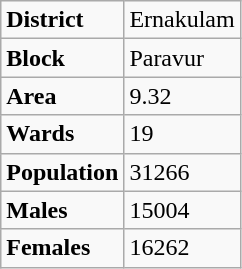<table class="wikitable">
<tr>
<td><strong>District</strong></td>
<td>Ernakulam</td>
</tr>
<tr>
<td><strong>Block</strong></td>
<td>Paravur</td>
</tr>
<tr>
<td><strong>Area</strong></td>
<td>9.32</td>
</tr>
<tr>
<td><strong>Wards</strong></td>
<td>19</td>
</tr>
<tr>
<td><strong>Population</strong></td>
<td>31266</td>
</tr>
<tr>
<td><strong>Males</strong></td>
<td>15004</td>
</tr>
<tr>
<td><strong>Females</strong></td>
<td>16262</td>
</tr>
</table>
